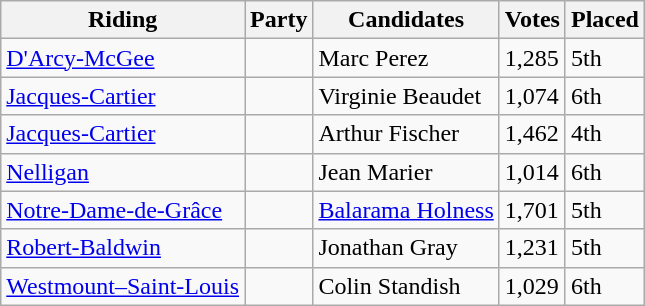<table class="wikitable">
<tr>
<th>Riding</th>
<th>Party</th>
<th>Candidates</th>
<th>Votes</th>
<th>Placed</th>
</tr>
<tr>
<td><a href='#'>D'Arcy-McGee</a></td>
<td></td>
<td>Marc Perez</td>
<td>1,285</td>
<td>5th</td>
</tr>
<tr>
<td><a href='#'>Jacques-Cartier</a></td>
<td></td>
<td>Virginie Beaudet</td>
<td>1,074</td>
<td>6th</td>
</tr>
<tr>
<td><a href='#'>Jacques-Cartier</a></td>
<td></td>
<td>Arthur Fischer</td>
<td>1,462</td>
<td>4th</td>
</tr>
<tr>
<td><a href='#'>Nelligan</a></td>
<td></td>
<td>Jean Marier</td>
<td>1,014</td>
<td>6th</td>
</tr>
<tr>
<td><a href='#'>Notre-Dame-de-Grâce</a></td>
<td></td>
<td><a href='#'>Balarama Holness</a></td>
<td>1,701</td>
<td>5th</td>
</tr>
<tr>
<td><a href='#'>Robert-Baldwin</a></td>
<td></td>
<td>Jonathan Gray</td>
<td>1,231</td>
<td>5th</td>
</tr>
<tr>
<td><a href='#'>Westmount–Saint-Louis</a></td>
<td></td>
<td>Colin Standish</td>
<td>1,029</td>
<td>6th</td>
</tr>
</table>
